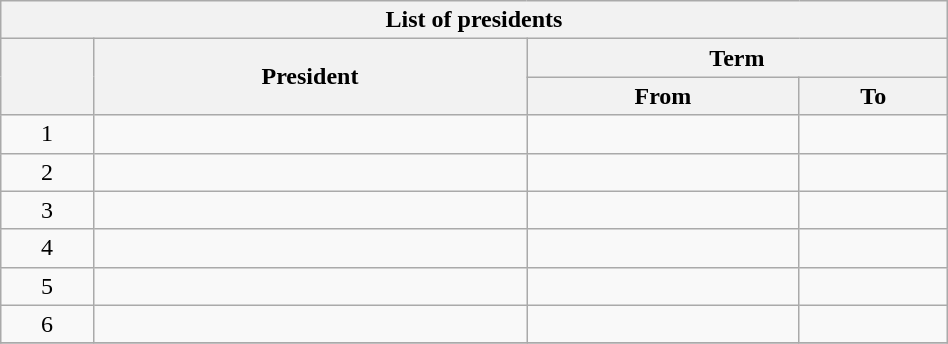<table class="wikitable" style="margin-left: auto; margin-right: auto; text-align:center;" width=50%>
<tr>
<th colspan=5>List of presidents</th>
</tr>
<tr>
<th rowspan=2></th>
<th rowspan=2>President</th>
<th colspan=2>Term</th>
</tr>
<tr>
<th>From</th>
<th>To</th>
</tr>
<tr>
<td> 1</td>
<td></td>
<td></td>
<td></td>
</tr>
<tr>
<td> 2</td>
<td></td>
<td></td>
<td></td>
</tr>
<tr>
<td> 3</td>
<td></td>
<td></td>
<td></td>
</tr>
<tr>
<td> 4</td>
<td></td>
<td></td>
<td></td>
</tr>
<tr>
<td> 5</td>
<td></td>
<td></td>
<td></td>
</tr>
<tr>
<td> 6</td>
<td></td>
<td></td>
<td></td>
</tr>
<tr>
</tr>
</table>
